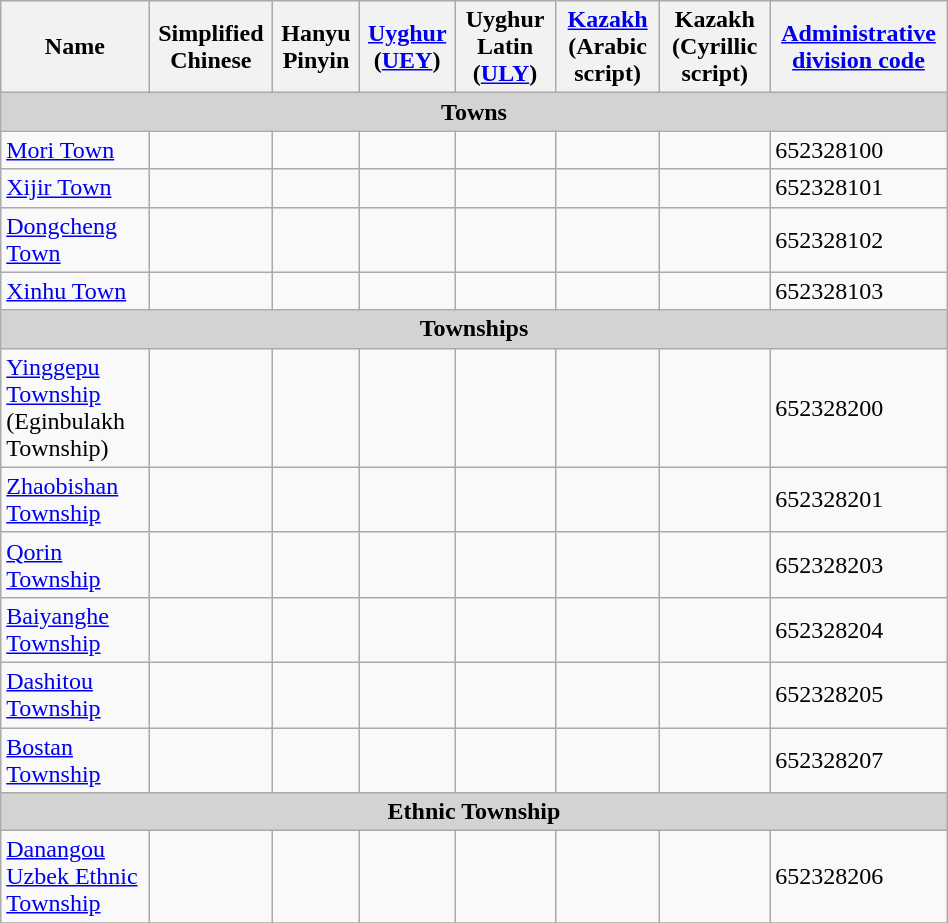<table class="wikitable" align="center" style="width:50%; border="1">
<tr>
<th>Name</th>
<th>Simplified Chinese</th>
<th>Hanyu Pinyin</th>
<th><a href='#'>Uyghur</a> (<a href='#'>UEY</a>)</th>
<th>Uyghur Latin (<a href='#'>ULY</a>)</th>
<th><a href='#'>Kazakh</a> (Arabic script)</th>
<th>Kazakh (Cyrillic script)</th>
<th><a href='#'>Administrative division code</a></th>
</tr>
<tr>
<td colspan="9"  style="text-align:center; background:#d3d3d3;"><strong>Towns</strong></td>
</tr>
<tr --------->
<td><a href='#'>Mori Town</a></td>
<td></td>
<td></td>
<td></td>
<td></td>
<td></td>
<td></td>
<td>652328100</td>
</tr>
<tr>
<td><a href='#'>Xijir Town</a></td>
<td></td>
<td></td>
<td></td>
<td></td>
<td></td>
<td></td>
<td>652328101</td>
</tr>
<tr>
<td><a href='#'>Dongcheng Town</a></td>
<td></td>
<td></td>
<td></td>
<td></td>
<td></td>
<td></td>
<td>652328102</td>
</tr>
<tr>
<td><a href='#'>Xinhu Town</a></td>
<td></td>
<td></td>
<td></td>
<td></td>
<td></td>
<td></td>
<td>652328103</td>
</tr>
<tr>
<td colspan="9"  style="text-align:center; background:#d3d3d3;"><strong>Townships</strong></td>
</tr>
<tr --------->
<td><a href='#'>Yinggepu Township</a><br>(Eginbulakh Township)</td>
<td></td>
<td></td>
<td></td>
<td></td>
<td></td>
<td></td>
<td>652328200</td>
</tr>
<tr>
<td><a href='#'>Zhaobishan Township</a></td>
<td></td>
<td></td>
<td></td>
<td></td>
<td></td>
<td></td>
<td>652328201</td>
</tr>
<tr>
<td><a href='#'>Qorin Township</a></td>
<td></td>
<td></td>
<td></td>
<td></td>
<td></td>
<td></td>
<td>652328203</td>
</tr>
<tr>
<td><a href='#'>Baiyanghe Township</a></td>
<td></td>
<td></td>
<td></td>
<td></td>
<td></td>
<td></td>
<td>652328204</td>
</tr>
<tr>
<td><a href='#'>Dashitou Township</a></td>
<td></td>
<td></td>
<td></td>
<td></td>
<td></td>
<td></td>
<td>652328205</td>
</tr>
<tr>
<td><a href='#'>Bostan Township</a></td>
<td></td>
<td></td>
<td></td>
<td></td>
<td></td>
<td></td>
<td>652328207</td>
</tr>
<tr>
<td colspan="9"  style="text-align:center; background:#d3d3d3;"><strong>Ethnic Township</strong></td>
</tr>
<tr --------->
<td><a href='#'>Danangou Uzbek Ethnic Township</a></td>
<td></td>
<td></td>
<td></td>
<td></td>
<td></td>
<td></td>
<td>652328206</td>
</tr>
<tr>
</tr>
</table>
